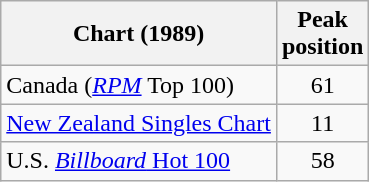<table class="wikitable">
<tr>
<th>Chart (1989)</th>
<th>Peak<br>position</th>
</tr>
<tr>
<td>Canada (<em><a href='#'>RPM</a></em> Top 100)</td>
<td style="text-align:center;">61</td>
</tr>
<tr>
<td><a href='#'>New Zealand Singles Chart</a></td>
<td style="text-align:center;">11</td>
</tr>
<tr>
<td>U.S. <a href='#'><em>Billboard</em> Hot 100</a></td>
<td style="text-align:center;">58</td>
</tr>
</table>
